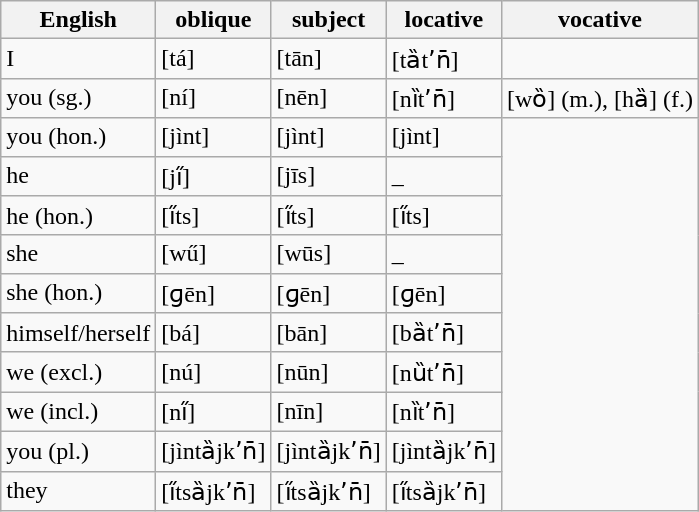<table class="IPA wikitable">
<tr>
<th>English</th>
<th>oblique</th>
<th>subject</th>
<th>locative</th>
<th>vocative</th>
</tr>
<tr>
<td>I</td>
<td>[tá]</td>
<td>[tān]</td>
<td>[tȁtʼn̄]</td>
</tr>
<tr>
<td>you (sg.)</td>
<td>[ní]</td>
<td>[nēn]</td>
<td>[nȉtʼn̄]</td>
<td>[wȍ] (m.), [hȁ] (f.)</td>
</tr>
<tr>
<td>you (hon.)</td>
<td>[jìnt]</td>
<td>[jìnt]</td>
<td>[jìnt]</td>
</tr>
<tr>
<td>he</td>
<td>[jı̋]</td>
<td>[jīs]</td>
<td>_</td>
</tr>
<tr>
<td>he (hon.)</td>
<td>[ı̋ts]</td>
<td>[ı̋ts]</td>
<td>[ı̋ts]</td>
</tr>
<tr>
<td>she</td>
<td>[wű]</td>
<td>[wūs]</td>
<td>_</td>
</tr>
<tr>
<td>she (hon.)</td>
<td>[ɡēn]</td>
<td>[ɡēn]</td>
<td>[ɡēn]</td>
</tr>
<tr>
<td>himself/herself</td>
<td>[bá]</td>
<td>[bān]</td>
<td>[bȁtʼn̄]</td>
</tr>
<tr>
<td>we (excl.)</td>
<td>[nú]</td>
<td>[nūn]</td>
<td>[nȕtʼn̄]</td>
</tr>
<tr>
<td>we (incl.)</td>
<td>[nı̋]</td>
<td>[nīn]</td>
<td>[nȉtʼn̄]</td>
</tr>
<tr>
<td>you (pl.)</td>
<td>[jìntȁjkʼn̄]</td>
<td>[jìntȁjkʼn̄]</td>
<td>[jìntȁjkʼn̄]</td>
</tr>
<tr>
<td>they</td>
<td>[ı̋tsȁjkʼn̄]</td>
<td>[ı̋tsȁjkʼn̄]</td>
<td>[ı̋tsȁjkʼn̄]</td>
</tr>
</table>
